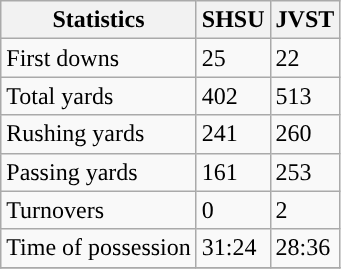<table class="wikitable">
<tr>
<th>Statistics</th>
<th>SHSU</th>
<th>JVST</th>
</tr>
<tr>
<td>First downs</td>
<td>25</td>
<td>22</td>
</tr>
<tr>
<td>Total yards</td>
<td>402</td>
<td>513</td>
</tr>
<tr>
<td>Rushing yards</td>
<td>241</td>
<td>260</td>
</tr>
<tr>
<td>Passing yards</td>
<td>161</td>
<td>253</td>
</tr>
<tr>
<td>Turnovers</td>
<td>0</td>
<td>2</td>
</tr>
<tr>
<td>Time of possession</td>
<td>31:24</td>
<td>28:36</td>
</tr>
<tr>
</tr>
</table>
